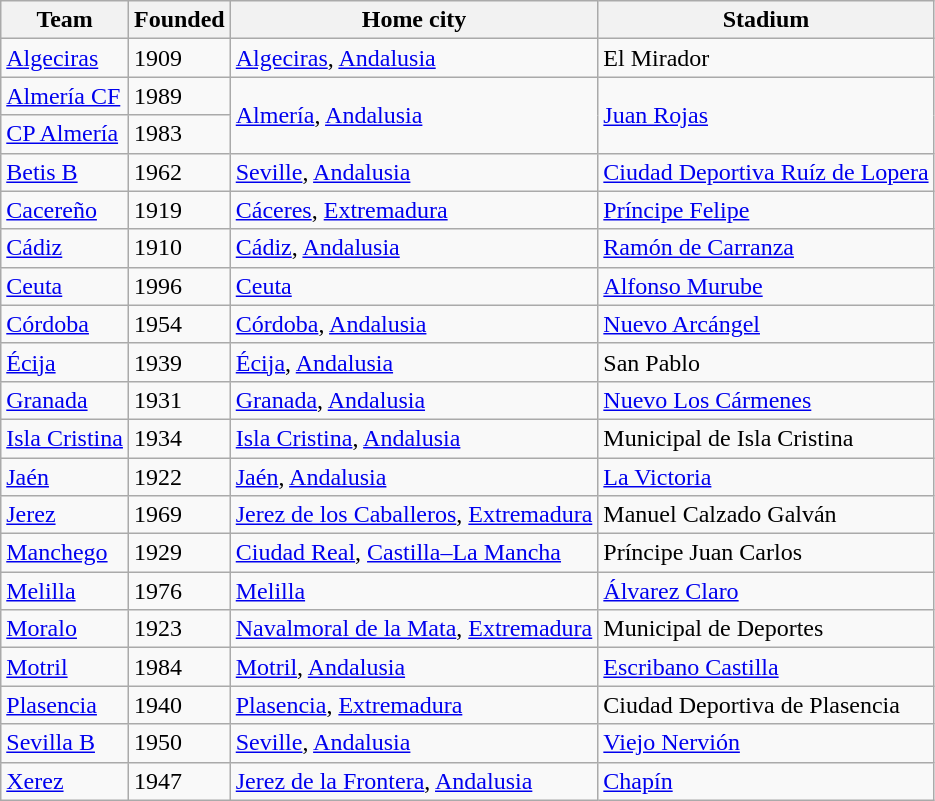<table class="wikitable sortable">
<tr>
<th>Team</th>
<th>Founded</th>
<th>Home city</th>
<th>Stadium</th>
</tr>
<tr>
<td><a href='#'>Algeciras</a></td>
<td>1909</td>
<td><a href='#'>Algeciras</a>, <a href='#'>Andalusia</a></td>
<td>El Mirador</td>
</tr>
<tr>
<td><a href='#'>Almería CF</a></td>
<td>1989</td>
<td rowspan=2><a href='#'>Almería</a>, <a href='#'>Andalusia</a></td>
<td rowspan=2><a href='#'>Juan Rojas</a></td>
</tr>
<tr>
<td><a href='#'>CP Almería</a></td>
<td>1983</td>
</tr>
<tr>
<td><a href='#'>Betis B</a></td>
<td>1962</td>
<td><a href='#'>Seville</a>, <a href='#'>Andalusia</a></td>
<td><a href='#'>Ciudad Deportiva Ruíz de Lopera</a></td>
</tr>
<tr>
<td><a href='#'>Cacereño</a></td>
<td>1919</td>
<td><a href='#'>Cáceres</a>, <a href='#'>Extremadura</a></td>
<td><a href='#'>Príncipe Felipe</a></td>
</tr>
<tr>
<td><a href='#'>Cádiz</a></td>
<td>1910</td>
<td><a href='#'>Cádiz</a>, <a href='#'>Andalusia</a></td>
<td><a href='#'>Ramón de Carranza</a></td>
</tr>
<tr>
<td><a href='#'>Ceuta</a></td>
<td>1996</td>
<td><a href='#'>Ceuta</a></td>
<td><a href='#'>Alfonso Murube</a></td>
</tr>
<tr>
<td><a href='#'>Córdoba</a></td>
<td>1954</td>
<td><a href='#'>Córdoba</a>, <a href='#'>Andalusia</a></td>
<td><a href='#'>Nuevo Arcángel</a></td>
</tr>
<tr>
<td><a href='#'>Écija</a></td>
<td>1939</td>
<td><a href='#'>Écija</a>, <a href='#'>Andalusia</a></td>
<td>San Pablo</td>
</tr>
<tr>
<td><a href='#'>Granada</a></td>
<td>1931</td>
<td><a href='#'>Granada</a>, <a href='#'>Andalusia</a></td>
<td><a href='#'>Nuevo Los Cármenes</a></td>
</tr>
<tr>
<td><a href='#'>Isla Cristina</a></td>
<td>1934</td>
<td><a href='#'>Isla Cristina</a>, <a href='#'>Andalusia</a></td>
<td>Municipal de Isla Cristina</td>
</tr>
<tr>
<td><a href='#'>Jaén</a></td>
<td>1922</td>
<td><a href='#'>Jaén</a>, <a href='#'>Andalusia</a></td>
<td><a href='#'>La Victoria</a></td>
</tr>
<tr>
<td><a href='#'>Jerez</a></td>
<td>1969</td>
<td><a href='#'>Jerez de los Caballeros</a>, <a href='#'>Extremadura</a></td>
<td>Manuel Calzado Galván</td>
</tr>
<tr>
<td><a href='#'>Manchego</a></td>
<td>1929</td>
<td><a href='#'>Ciudad Real</a>, <a href='#'>Castilla–La Mancha</a></td>
<td>Príncipe Juan Carlos</td>
</tr>
<tr>
<td><a href='#'>Melilla</a></td>
<td>1976</td>
<td><a href='#'>Melilla</a></td>
<td><a href='#'>Álvarez Claro</a></td>
</tr>
<tr>
<td><a href='#'>Moralo</a></td>
<td>1923</td>
<td><a href='#'>Navalmoral de la Mata</a>, <a href='#'>Extremadura</a></td>
<td>Municipal de Deportes</td>
</tr>
<tr>
<td><a href='#'>Motril</a></td>
<td>1984</td>
<td><a href='#'>Motril</a>, <a href='#'>Andalusia</a></td>
<td><a href='#'>Escribano Castilla</a></td>
</tr>
<tr>
<td><a href='#'>Plasencia</a></td>
<td>1940</td>
<td><a href='#'>Plasencia</a>, <a href='#'>Extremadura</a></td>
<td>Ciudad Deportiva de Plasencia</td>
</tr>
<tr>
<td><a href='#'>Sevilla B</a></td>
<td>1950</td>
<td><a href='#'>Seville</a>, <a href='#'>Andalusia</a></td>
<td><a href='#'>Viejo Nervión</a></td>
</tr>
<tr>
<td><a href='#'>Xerez</a></td>
<td>1947</td>
<td><a href='#'>Jerez de la Frontera</a>, <a href='#'>Andalusia</a></td>
<td><a href='#'>Chapín</a></td>
</tr>
</table>
